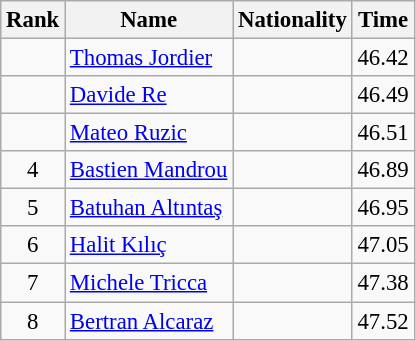<table class="wikitable sortable" style="text-align:center;font-size:95%">
<tr>
<th>Rank</th>
<th>Name</th>
<th>Nationality</th>
<th>Time</th>
</tr>
<tr>
<td></td>
<td align=left><a href='#'>Thomas Jordier</a></td>
<td align=left></td>
<td>46.42</td>
</tr>
<tr>
<td></td>
<td align=left><a href='#'>Davide Re</a></td>
<td align=left></td>
<td>46.49</td>
</tr>
<tr>
<td></td>
<td align=left><a href='#'>Mateo Ruzic</a></td>
<td align=left></td>
<td>46.51</td>
</tr>
<tr>
<td>4</td>
<td align=left><a href='#'>Bastien Mandrou</a></td>
<td align=left></td>
<td>46.89</td>
</tr>
<tr>
<td>5</td>
<td align=left><a href='#'>Batuhan Altıntaş</a></td>
<td align=left></td>
<td>46.95</td>
</tr>
<tr>
<td>6</td>
<td align=left><a href='#'>Halit Kılıç</a></td>
<td align=left></td>
<td>47.05</td>
</tr>
<tr>
<td>7</td>
<td align=left><a href='#'>Michele Tricca</a></td>
<td align=left></td>
<td>47.38</td>
</tr>
<tr>
<td>8</td>
<td align=left><a href='#'>Bertran Alcaraz</a></td>
<td align=left></td>
<td>47.52</td>
</tr>
</table>
